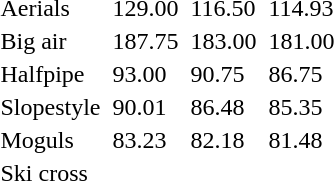<table>
<tr style="vertical-align: top;">
<td>Aerials<br></td>
<td></td>
<td>129.00</td>
<td></td>
<td>116.50</td>
<td></td>
<td>114.93</td>
</tr>
<tr style="vertical-align: top;">
<td>Big air<br></td>
<td></td>
<td>187.75</td>
<td></td>
<td>183.00</td>
<td></td>
<td>181.00</td>
</tr>
<tr style="vertical-align: top;">
<td>Halfpipe<br></td>
<td></td>
<td>93.00</td>
<td></td>
<td>90.75</td>
<td></td>
<td>86.75</td>
</tr>
<tr style="vertical-align: top;">
<td>Slopestyle<br></td>
<td></td>
<td>90.01</td>
<td></td>
<td>86.48</td>
<td></td>
<td>85.35</td>
</tr>
<tr style="vertical-align: top;">
<td>Moguls<br></td>
<td></td>
<td>83.23</td>
<td></td>
<td>82.18</td>
<td></td>
<td>81.48</td>
</tr>
<tr style="vertical-align: top;">
<td>Ski cross<br></td>
<td colspan=2></td>
<td colspan=2></td>
<td colspan=2></td>
</tr>
</table>
